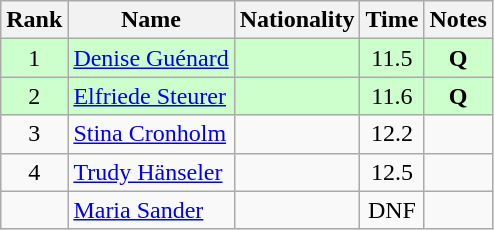<table class="wikitable sortable" style="text-align:center">
<tr>
<th>Rank</th>
<th>Name</th>
<th>Nationality</th>
<th>Time</th>
<th>Notes</th>
</tr>
<tr bgcolor=ccffcc>
<td>1</td>
<td align=left><a href='#'>Denise Guénard</a></td>
<td align=left></td>
<td>11.5</td>
<td><strong>Q</strong></td>
</tr>
<tr bgcolor=ccffcc>
<td>2</td>
<td align=left><a href='#'>Elfriede Steurer</a></td>
<td align=left></td>
<td>11.6</td>
<td><strong>Q</strong></td>
</tr>
<tr>
<td>3</td>
<td align=left><a href='#'>Stina Cronholm</a></td>
<td align=left></td>
<td>12.2</td>
<td></td>
</tr>
<tr>
<td>4</td>
<td align=left><a href='#'>Trudy Hänseler</a></td>
<td align=left></td>
<td>12.5</td>
<td></td>
</tr>
<tr>
<td></td>
<td align=left><a href='#'>Maria Sander</a></td>
<td align=left></td>
<td>DNF</td>
<td></td>
</tr>
</table>
